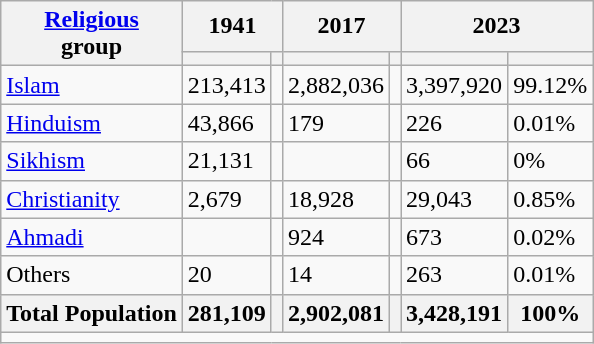<table class="wikitable sortable">
<tr>
<th rowspan="2"><a href='#'>Religious</a><br>group</th>
<th colspan="2">1941</th>
<th colspan="2">2017</th>
<th colspan="2">2023</th>
</tr>
<tr>
<th><a href='#'></a></th>
<th></th>
<th></th>
<th></th>
<th></th>
<th></th>
</tr>
<tr>
<td><a href='#'>Islam</a> </td>
<td>213,413</td>
<td></td>
<td>2,882,036</td>
<td></td>
<td>3,397,920</td>
<td>99.12%</td>
</tr>
<tr>
<td><a href='#'>Hinduism</a> </td>
<td>43,866</td>
<td></td>
<td>179</td>
<td></td>
<td>226</td>
<td>0.01%</td>
</tr>
<tr>
<td><a href='#'>Sikhism</a> </td>
<td>21,131</td>
<td></td>
<td></td>
<td></td>
<td>66</td>
<td>0%</td>
</tr>
<tr>
<td><a href='#'>Christianity</a> </td>
<td>2,679</td>
<td></td>
<td>18,928</td>
<td></td>
<td>29,043</td>
<td>0.85%</td>
</tr>
<tr>
<td><a href='#'>Ahmadi</a></td>
<td></td>
<td></td>
<td>924</td>
<td></td>
<td>673</td>
<td>0.02%</td>
</tr>
<tr>
<td>Others</td>
<td>20</td>
<td></td>
<td>14</td>
<td></td>
<td>263</td>
<td>0.01%</td>
</tr>
<tr>
<th>Total Population</th>
<th>281,109</th>
<th></th>
<th>2,902,081</th>
<th></th>
<th>3,428,191</th>
<th>100%</th>
</tr>
<tr class="sortbottom">
<td colspan="7"></td>
</tr>
</table>
